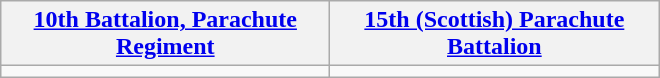<table class="wikitable">
<tr>
<th style="width: 212px;"><a href='#'>10th Battalion, Parachute Regiment</a></th>
<th style="width: 212px;"><a href='#'>15th (Scottish) Parachute Battalion</a></th>
</tr>
<tr>
<td></td>
<td></td>
</tr>
</table>
